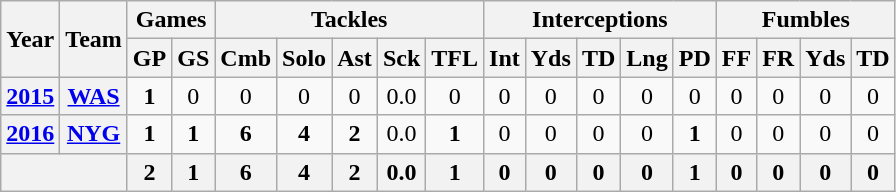<table class="wikitable" style="text-align:center">
<tr>
<th rowspan="2">Year</th>
<th rowspan="2">Team</th>
<th colspan="2">Games</th>
<th colspan="5">Tackles</th>
<th colspan="5">Interceptions</th>
<th colspan="4">Fumbles</th>
</tr>
<tr>
<th>GP</th>
<th>GS</th>
<th>Cmb</th>
<th>Solo</th>
<th>Ast</th>
<th>Sck</th>
<th>TFL</th>
<th>Int</th>
<th>Yds</th>
<th>TD</th>
<th>Lng</th>
<th>PD</th>
<th>FF</th>
<th>FR</th>
<th>Yds</th>
<th>TD</th>
</tr>
<tr>
<th><a href='#'>2015</a></th>
<th><a href='#'>WAS</a></th>
<td><strong>1</strong></td>
<td>0</td>
<td>0</td>
<td>0</td>
<td>0</td>
<td>0.0</td>
<td>0</td>
<td>0</td>
<td>0</td>
<td>0</td>
<td>0</td>
<td>0</td>
<td>0</td>
<td>0</td>
<td>0</td>
<td>0</td>
</tr>
<tr>
<th><a href='#'>2016</a></th>
<th><a href='#'>NYG</a></th>
<td><strong>1</strong></td>
<td><strong>1</strong></td>
<td><strong>6</strong></td>
<td><strong>4</strong></td>
<td><strong>2</strong></td>
<td>0.0</td>
<td><strong>1</strong></td>
<td>0</td>
<td>0</td>
<td>0</td>
<td>0</td>
<td><strong>1</strong></td>
<td>0</td>
<td>0</td>
<td>0</td>
<td>0</td>
</tr>
<tr>
<th colspan="2"></th>
<th>2</th>
<th>1</th>
<th>6</th>
<th>4</th>
<th>2</th>
<th>0.0</th>
<th>1</th>
<th>0</th>
<th>0</th>
<th>0</th>
<th>0</th>
<th>1</th>
<th>0</th>
<th>0</th>
<th>0</th>
<th>0</th>
</tr>
</table>
